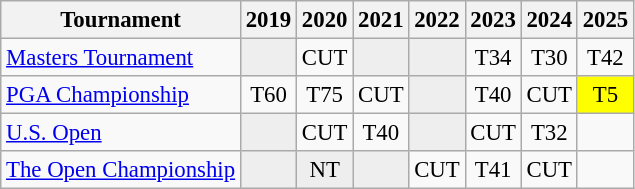<table class="wikitable" style="font-size:95%;text-align:center;">
<tr>
<th>Tournament</th>
<th>2019</th>
<th>2020</th>
<th>2021</th>
<th>2022</th>
<th>2023</th>
<th>2024</th>
<th>2025</th>
</tr>
<tr>
<td align=left><a href='#'>Masters Tournament</a></td>
<td style="background:#eeeeee;"></td>
<td>CUT</td>
<td style="background:#eeeeee;"></td>
<td style="background:#eeeeee;"></td>
<td>T34</td>
<td>T30</td>
<td>T42</td>
</tr>
<tr>
<td align=left><a href='#'>PGA Championship</a></td>
<td>T60</td>
<td>T75</td>
<td>CUT</td>
<td style="background:#eeeeee;"></td>
<td>T40</td>
<td>CUT</td>
<td style="background:yellow;">T5</td>
</tr>
<tr>
<td align=left><a href='#'>U.S. Open</a></td>
<td style="background:#eeeeee;"></td>
<td>CUT</td>
<td>T40</td>
<td style="background:#eeeeee;"></td>
<td>CUT</td>
<td>T32</td>
<td></td>
</tr>
<tr>
<td align=left><a href='#'>The Open Championship</a></td>
<td style="background:#eeeeee;"></td>
<td style="background:#eeeeee;">NT</td>
<td style="background:#eeeeee;"></td>
<td>CUT</td>
<td>T41</td>
<td>CUT</td>
<td></td>
</tr>
</table>
